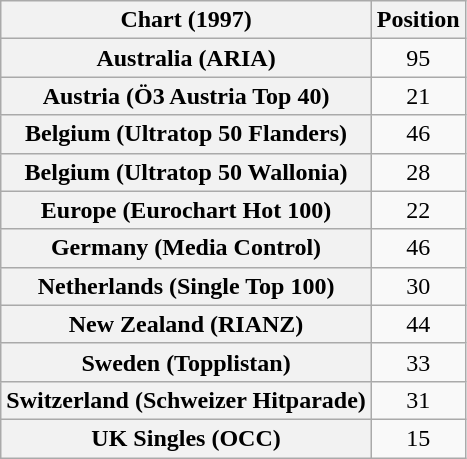<table class="wikitable sortable plainrowheaders" style="text-align:center">
<tr>
<th scope="col">Chart (1997)</th>
<th scope="col">Position</th>
</tr>
<tr>
<th scope="row">Australia (ARIA)</th>
<td>95</td>
</tr>
<tr>
<th scope="row">Austria (Ö3 Austria Top 40)</th>
<td>21</td>
</tr>
<tr>
<th scope="row">Belgium (Ultratop 50 Flanders)</th>
<td>46</td>
</tr>
<tr>
<th scope="row">Belgium (Ultratop 50 Wallonia)</th>
<td>28</td>
</tr>
<tr>
<th scope="row">Europe (Eurochart Hot 100)</th>
<td>22</td>
</tr>
<tr>
<th scope="row">Germany (Media Control)</th>
<td>46</td>
</tr>
<tr>
<th scope="row">Netherlands (Single Top 100)</th>
<td>30</td>
</tr>
<tr>
<th scope="row">New Zealand (RIANZ)</th>
<td>44</td>
</tr>
<tr>
<th scope="row">Sweden (Topplistan)</th>
<td>33</td>
</tr>
<tr>
<th scope="row">Switzerland (Schweizer Hitparade)</th>
<td>31</td>
</tr>
<tr>
<th scope="row">UK Singles (OCC)</th>
<td>15</td>
</tr>
</table>
